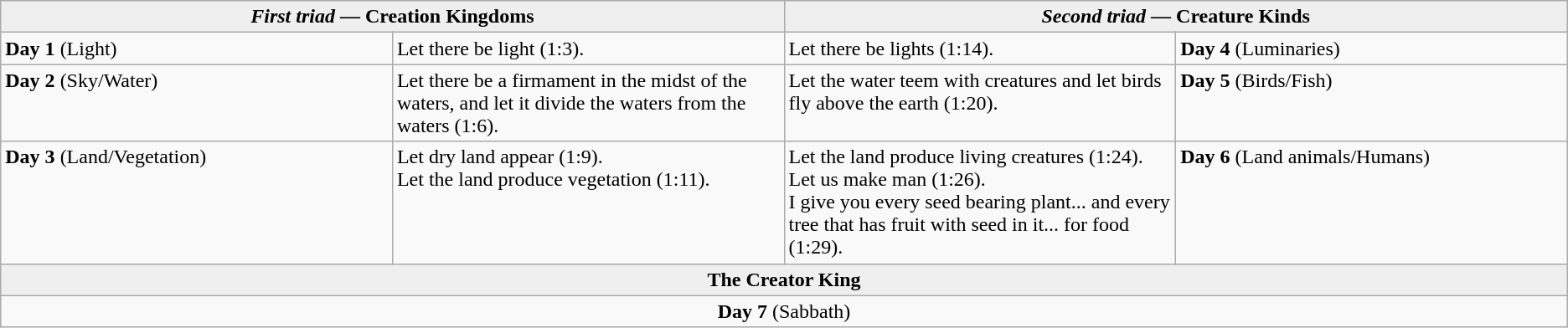<table class="wikitable" align="center">
<tr align="center" style="background:#efefef" !>
<td colspan="2" style="width: 50%;"><strong><em>First triad</em></strong> <strong>— Creation Kingdoms</strong></td>
<td colspan="2" style="width: 50%;"><strong><em>Second triad</em></strong> <strong>— Creature Kinds</strong></td>
</tr>
<tr valign="top">
<td style="width: 25%;"><strong>Day 1</strong> (Light)</td>
<td>Let there be light (1:3).</td>
<td>Let there be lights (1:14).</td>
<td style="width: 25%;"><strong>Day 4</strong> (Luminaries)</td>
</tr>
<tr valign="top">
<td style="width: 25%;"><strong>Day 2</strong> (Sky/Water)</td>
<td>Let there be a firmament in the midst of the waters, and let it divide the waters from the waters (1:6).</td>
<td>Let the water teem with creatures and let birds fly above the earth (1:20).</td>
<td style="width: 25%;"><strong>Day 5</strong> (Birds/Fish)</td>
</tr>
<tr valign="top">
<td style="width: 25%;"><strong>Day 3</strong> (Land/Vegetation)</td>
<td>Let dry land appear (1:9).<br> Let the land produce vegetation (1:11).</td>
<td>Let the land produce living creatures (1:24).<br> Let us make man (1:26).<br> I give you every seed bearing plant... and every tree that has fruit with seed in it... for food (1:29).</td>
<td style="width: 25%;"><strong>Day 6</strong> (Land animals/Humans)</td>
</tr>
<tr>
<th colspan="4" align="center" style="background:#efefef;">The Creator King</th>
</tr>
<tr>
<td colspan="4" align="center"><strong>Day 7</strong> (Sabbath)</td>
</tr>
</table>
